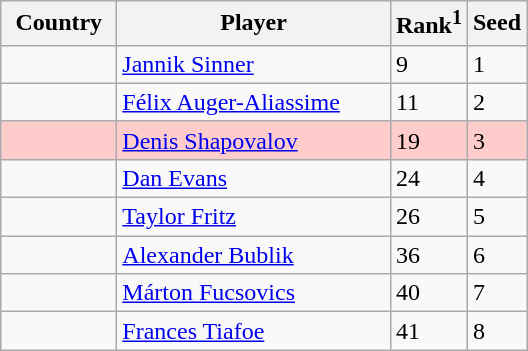<table class="sortable wikitable">
<tr>
<th width="70">Country</th>
<th width="175">Player</th>
<th>Rank<sup>1</sup></th>
<th>Seed</th>
</tr>
<tr>
<td></td>
<td><a href='#'>Jannik Sinner</a></td>
<td>9</td>
<td>1</td>
</tr>
<tr>
<td></td>
<td><a href='#'>Félix Auger-Aliassime</a></td>
<td>11</td>
<td>2</td>
</tr>
<tr style="background:#fcc;">
<td></td>
<td><a href='#'>Denis Shapovalov</a></td>
<td>19</td>
<td>3</td>
</tr>
<tr>
<td></td>
<td><a href='#'>Dan Evans</a></td>
<td>24</td>
<td>4</td>
</tr>
<tr>
<td></td>
<td><a href='#'>Taylor Fritz</a></td>
<td>26</td>
<td>5</td>
</tr>
<tr>
<td></td>
<td><a href='#'>Alexander Bublik</a></td>
<td>36</td>
<td>6</td>
</tr>
<tr>
<td></td>
<td><a href='#'>Márton Fucsovics</a></td>
<td>40</td>
<td>7</td>
</tr>
<tr>
<td></td>
<td><a href='#'>Frances Tiafoe</a></td>
<td>41</td>
<td>8</td>
</tr>
</table>
